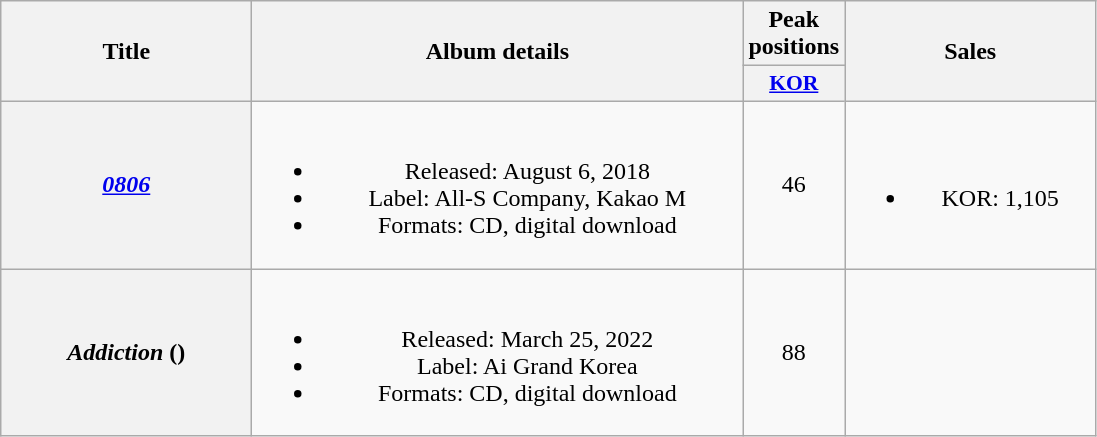<table class="wikitable plainrowheaders" style="text-align:center;">
<tr>
<th scope="col" rowspan="2" style="width:10em;">Title</th>
<th scope="col" rowspan="2" style="width:20em;">Album details</th>
<th scope="col">Peak<br>positions</th>
<th scope="col" rowspan="2" style="width:10em;">Sales</th>
</tr>
<tr>
<th scope="col" style="width:2.2em;font-size:90%;"><a href='#'>KOR</a><br></th>
</tr>
<tr>
<th scope="row"><em><a href='#'>0806</a></em></th>
<td><br><ul><li>Released: August 6, 2018</li><li>Label: All-S Company, Kakao M</li><li>Formats: CD, digital download</li></ul></td>
<td>46</td>
<td><br><ul><li>KOR: 1,105</li></ul></td>
</tr>
<tr>
<th scope="row"><em>Addiction</em> ()</th>
<td><br><ul><li>Released: March 25, 2022</li><li>Label: Ai Grand Korea</li><li>Formats: CD, digital download</li></ul></td>
<td>88</td>
<td></td>
</tr>
</table>
